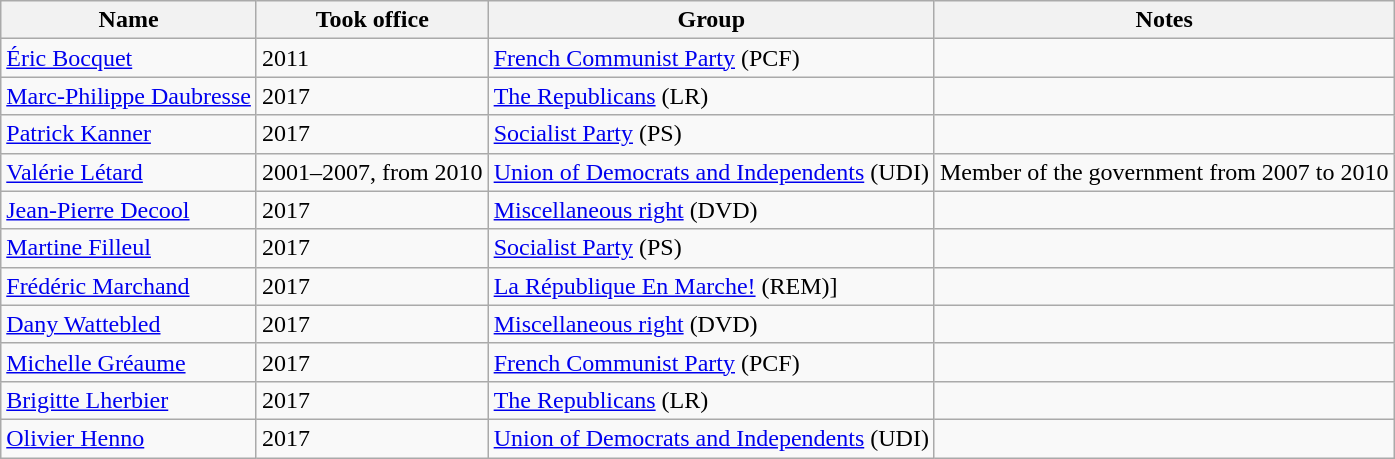<table class="wikitable sortable">
<tr>
<th>Name</th>
<th>Took office</th>
<th>Group</th>
<th>Notes</th>
</tr>
<tr>
<td><a href='#'>Éric Bocquet</a></td>
<td>2011</td>
<td><a href='#'>French Communist Party</a> (PCF)</td>
<td></td>
</tr>
<tr>
<td><a href='#'>Marc-Philippe Daubresse</a></td>
<td>2017</td>
<td><a href='#'>The Republicans</a> (LR)</td>
<td></td>
</tr>
<tr>
<td><a href='#'>Patrick Kanner</a></td>
<td>2017</td>
<td><a href='#'>Socialist Party</a> (PS)</td>
<td></td>
</tr>
<tr>
<td><a href='#'>Valérie Létard</a></td>
<td>2001–2007, from 2010</td>
<td><a href='#'>Union of Democrats and Independents</a> (UDI)</td>
<td>Member of the government from 2007 to 2010</td>
</tr>
<tr>
<td><a href='#'>Jean-Pierre Decool</a></td>
<td>2017</td>
<td><a href='#'>Miscellaneous right</a> (DVD)</td>
<td></td>
</tr>
<tr>
<td><a href='#'>Martine Filleul</a></td>
<td>2017</td>
<td><a href='#'>Socialist Party</a> (PS)</td>
<td></td>
</tr>
<tr>
<td><a href='#'>Frédéric Marchand</a></td>
<td>2017</td>
<td><a href='#'>La République En Marche!</a> (REM)]</td>
<td></td>
</tr>
<tr>
<td><a href='#'>Dany Wattebled</a></td>
<td>2017</td>
<td><a href='#'>Miscellaneous right</a> (DVD)</td>
<td></td>
</tr>
<tr>
<td><a href='#'>Michelle Gréaume</a></td>
<td>2017</td>
<td><a href='#'>French Communist Party</a> (PCF)</td>
<td></td>
</tr>
<tr>
<td><a href='#'>Brigitte Lherbier</a></td>
<td>2017</td>
<td><a href='#'>The Republicans</a> (LR)</td>
<td></td>
</tr>
<tr>
<td><a href='#'>Olivier Henno</a></td>
<td>2017</td>
<td><a href='#'>Union of Democrats and Independents</a> (UDI)</td>
<td></td>
</tr>
</table>
